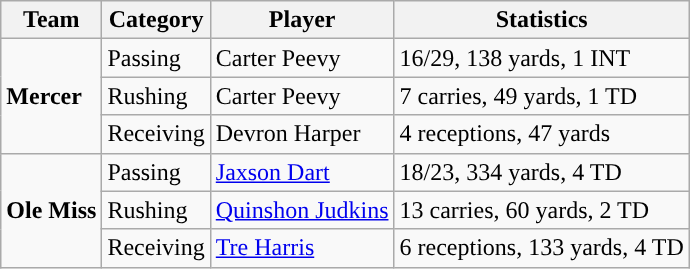<table class="wikitable" style="float: right;">
<tr>
<th>Team</th>
<th>Category</th>
<th>Player</th>
<th>Statistics</th>
</tr>
<tr>
<td rowspan=3><strong>Mercer</strong></td>
<td>Passing</td>
<td>Carter Peevy</td>
<td>16/29, 138 yards, 1 INT</td>
</tr>
<tr>
<td>Rushing</td>
<td>Carter Peevy</td>
<td>7 carries, 49 yards, 1 TD</td>
</tr>
<tr>
<td>Receiving</td>
<td>Devron Harper</td>
<td>4 receptions, 47 yards</td>
</tr>
<tr>
<td rowspan=3><strong>Ole Miss</strong></td>
<td>Passing</td>
<td><a href='#'>Jaxson Dart</a></td>
<td>18/23, 334 yards, 4 TD</td>
</tr>
<tr>
<td>Rushing</td>
<td><a href='#'>Quinshon Judkins</a></td>
<td>13 carries, 60 yards, 2 TD</td>
</tr>
<tr>
<td>Receiving</td>
<td><a href='#'>Tre Harris</a></td>
<td>6 receptions, 133 yards, 4 TD</td>
</tr>
</table>
